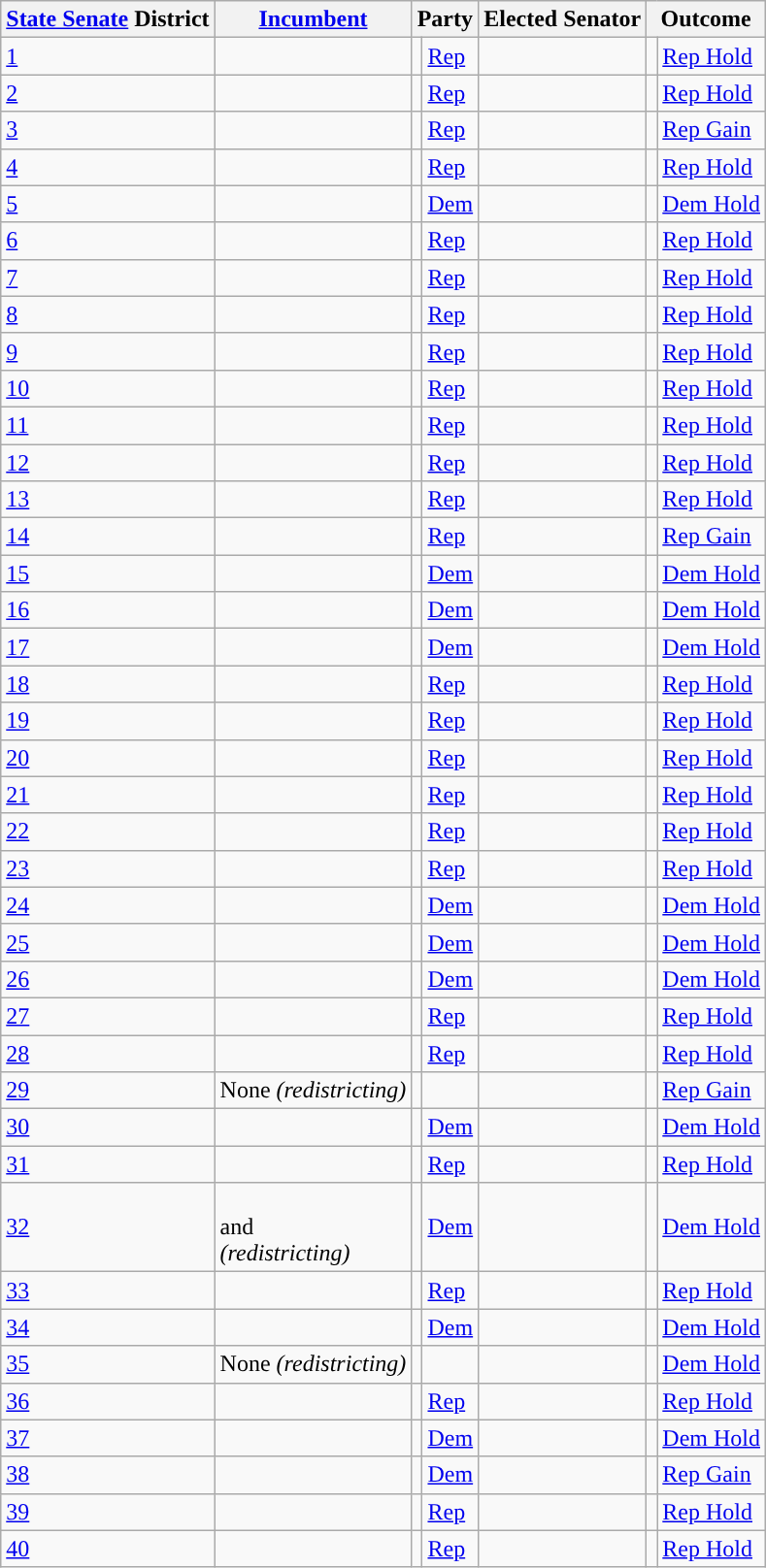<table class="wikitable sortable">
<tr>
<th><a href='#'>State Senate</a> District</th>
<th><a href='#'>Incumbent</a></th>
<th colspan="2">Party</th>
<th>Elected Senator</th>
<th colspan="2">Outcome</th>
</tr>
<tr>
<td><a href='#'>1</a></td>
<td></td>
<td style="background:"></td>
<td><a href='#'>Rep</a></td>
<td></td>
<td style="background:"></td>
<td><a href='#'>Rep Hold</a></td>
</tr>
<tr>
<td><a href='#'>2</a></td>
<td></td>
<td style="background:"></td>
<td><a href='#'>Rep</a></td>
<td><em></em></td>
<td style="background:"></td>
<td><a href='#'>Rep Hold</a></td>
</tr>
<tr>
<td><a href='#'>3</a></td>
<td></td>
<td style="background:"></td>
<td><a href='#'>Rep</a></td>
<td><strong></strong></td>
<td style="background:"></td>
<td><a href='#'>Rep Gain</a></td>
</tr>
<tr>
<td><a href='#'>4</a></td>
<td></td>
<td style="background:"></td>
<td><a href='#'>Rep</a></td>
<td><em></em></td>
<td style="background:"></td>
<td><a href='#'>Rep Hold</a></td>
</tr>
<tr>
<td><a href='#'>5</a></td>
<td></td>
<td style="background:"></td>
<td><a href='#'>Dem</a></td>
<td></td>
<td style="background:"></td>
<td><a href='#'>Dem Hold</a></td>
</tr>
<tr>
<td><a href='#'>6</a></td>
<td></td>
<td style="background:"></td>
<td><a href='#'>Rep</a></td>
<td></td>
<td style="background:"></td>
<td><a href='#'>Rep Hold</a></td>
</tr>
<tr>
<td><a href='#'>7</a></td>
<td></td>
<td style="background:"></td>
<td><a href='#'>Rep</a></td>
<td></td>
<td style="background:"></td>
<td><a href='#'>Rep Hold</a></td>
</tr>
<tr>
<td><a href='#'>8</a></td>
<td></td>
<td style="background:"></td>
<td><a href='#'>Rep</a></td>
<td></td>
<td style="background:"></td>
<td><a href='#'>Rep Hold</a></td>
</tr>
<tr>
<td><a href='#'>9</a></td>
<td></td>
<td style="background:"></td>
<td><a href='#'>Rep</a></td>
<td></td>
<td style="background:"></td>
<td><a href='#'>Rep Hold</a></td>
</tr>
<tr>
<td><a href='#'>10</a></td>
<td></td>
<td style="background:"></td>
<td><a href='#'>Rep</a></td>
<td></td>
<td style="background:"></td>
<td><a href='#'>Rep Hold</a></td>
</tr>
<tr>
<td><a href='#'>11</a></td>
<td></td>
<td style="background:"></td>
<td><a href='#'>Rep</a></td>
<td><em></em></td>
<td style="background:"></td>
<td><a href='#'>Rep Hold</a></td>
</tr>
<tr>
<td><a href='#'>12</a></td>
<td></td>
<td style="background:"></td>
<td><a href='#'>Rep</a></td>
<td><em></em></td>
<td style="background:"></td>
<td><a href='#'>Rep Hold</a></td>
</tr>
<tr>
<td><a href='#'>13</a></td>
<td></td>
<td style="background:"></td>
<td><a href='#'>Rep</a></td>
<td></td>
<td style="background:"></td>
<td><a href='#'>Rep Hold</a></td>
</tr>
<tr>
<td><a href='#'>14</a></td>
<td></td>
<td style="background:"></td>
<td><a href='#'>Rep</a></td>
<td><strong></strong></td>
<td style="background:"></td>
<td><a href='#'>Rep Gain</a></td>
</tr>
<tr>
<td><a href='#'>15</a></td>
<td></td>
<td style="background:"></td>
<td><a href='#'>Dem</a></td>
<td></td>
<td style="background:"></td>
<td><a href='#'>Dem Hold</a></td>
</tr>
<tr>
<td><a href='#'>16</a></td>
<td></td>
<td style="background:"></td>
<td><a href='#'>Dem</a></td>
<td></td>
<td style="background:"></td>
<td><a href='#'>Dem Hold</a></td>
</tr>
<tr>
<td><a href='#'>17</a></td>
<td></td>
<td style="background:"></td>
<td><a href='#'>Dem</a></td>
<td></td>
<td style="background:"></td>
<td><a href='#'>Dem Hold</a></td>
</tr>
<tr>
<td><a href='#'>18</a></td>
<td></td>
<td style="background:"></td>
<td><a href='#'>Rep</a></td>
<td></td>
<td style="background:"></td>
<td><a href='#'>Rep Hold</a></td>
</tr>
<tr>
<td><a href='#'>19</a></td>
<td></td>
<td style="background:"></td>
<td><a href='#'>Rep</a></td>
<td></td>
<td style="background:"></td>
<td><a href='#'>Rep Hold</a></td>
</tr>
<tr>
<td><a href='#'>20</a></td>
<td></td>
<td style="background:"></td>
<td><a href='#'>Rep</a></td>
<td></td>
<td style="background:"></td>
<td><a href='#'>Rep Hold</a></td>
</tr>
<tr>
<td><a href='#'>21</a></td>
<td></td>
<td style="background:"></td>
<td><a href='#'>Rep</a></td>
<td></td>
<td style="background:"></td>
<td><a href='#'>Rep Hold</a></td>
</tr>
<tr>
<td><a href='#'>22</a></td>
<td></td>
<td style="background:"></td>
<td><a href='#'>Rep</a></td>
<td></td>
<td style="background:"></td>
<td><a href='#'>Rep Hold</a></td>
</tr>
<tr>
<td><a href='#'>23</a></td>
<td></td>
<td style="background:"></td>
<td><a href='#'>Rep</a></td>
<td></td>
<td style="background:"></td>
<td><a href='#'>Rep Hold</a></td>
</tr>
<tr>
<td><a href='#'>24</a></td>
<td></td>
<td style="background:"></td>
<td><a href='#'>Dem</a></td>
<td></td>
<td style="background:"></td>
<td><a href='#'>Dem Hold</a></td>
</tr>
<tr>
<td><a href='#'>25</a></td>
<td></td>
<td style="background:"></td>
<td><a href='#'>Dem</a></td>
<td></td>
<td style="background:"></td>
<td><a href='#'>Dem Hold</a></td>
</tr>
<tr>
<td><a href='#'>26</a></td>
<td></td>
<td style="background:"></td>
<td><a href='#'>Dem</a></td>
<td></td>
<td style="background:"></td>
<td><a href='#'>Dem Hold</a></td>
</tr>
<tr>
<td><a href='#'>27</a></td>
<td></td>
<td style="background:"></td>
<td><a href='#'>Rep</a></td>
<td></td>
<td style="background:"></td>
<td><a href='#'>Rep Hold</a></td>
</tr>
<tr>
<td><a href='#'>28</a></td>
<td></td>
<td style="background:"></td>
<td><a href='#'>Rep</a></td>
<td></td>
<td style="background:"></td>
<td><a href='#'>Rep Hold</a></td>
</tr>
<tr>
<td><a href='#'>29</a></td>
<td>None <em>(redistricting)</em></td>
<td></td>
<td></td>
<td><strong></strong></td>
<td style="background:"></td>
<td><a href='#'>Rep Gain</a></td>
</tr>
<tr>
<td><a href='#'>30</a></td>
<td></td>
<td style="background:"></td>
<td><a href='#'>Dem</a></td>
<td></td>
<td style="background:"></td>
<td><a href='#'>Dem Hold</a></td>
</tr>
<tr>
<td><a href='#'>31</a></td>
<td></td>
<td style="background:"></td>
<td><a href='#'>Rep</a></td>
<td></td>
<td style="background:"></td>
<td><a href='#'>Rep Hold</a></td>
</tr>
<tr>
<td><a href='#'>32</a></td>
<td><br>and <br><em>(redistricting)</em></td>
<td style="background:"></td>
<td><a href='#'>Dem</a></td>
<td></td>
<td style="background:"></td>
<td><a href='#'>Dem Hold</a></td>
</tr>
<tr>
<td><a href='#'>33</a></td>
<td></td>
<td style="background:"></td>
<td><a href='#'>Rep</a></td>
<td><em></em></td>
<td style="background:"></td>
<td><a href='#'>Rep Hold</a></td>
</tr>
<tr>
<td><a href='#'>34</a></td>
<td></td>
<td style="background:"></td>
<td><a href='#'>Dem</a></td>
<td></td>
<td style="background:"></td>
<td><a href='#'>Dem Hold</a></td>
</tr>
<tr>
<td><a href='#'>35</a></td>
<td>None <em>(redistricting)</em></td>
<td></td>
<td></td>
<td></td>
<td style="background:"></td>
<td><a href='#'>Dem Hold</a></td>
</tr>
<tr>
<td><a href='#'>36</a></td>
<td></td>
<td style="background:"></td>
<td><a href='#'>Rep</a></td>
<td></td>
<td style="background:"></td>
<td><a href='#'>Rep Hold</a></td>
</tr>
<tr>
<td><a href='#'>37</a></td>
<td></td>
<td style="background:"></td>
<td><a href='#'>Dem</a></td>
<td></td>
<td style="background:"></td>
<td><a href='#'>Dem Hold</a></td>
</tr>
<tr>
<td><a href='#'>38</a></td>
<td></td>
<td style="background:"></td>
<td><a href='#'>Dem</a></td>
<td><strong></strong></td>
<td style="background:"></td>
<td><a href='#'>Rep Gain</a></td>
</tr>
<tr>
<td><a href='#'>39</a></td>
<td></td>
<td style="background:"></td>
<td><a href='#'>Rep</a></td>
<td></td>
<td style="background:"></td>
<td><a href='#'>Rep Hold</a></td>
</tr>
<tr>
<td><a href='#'>40</a></td>
<td></td>
<td style="background:"></td>
<td><a href='#'>Rep</a></td>
<td></td>
<td style="background:"></td>
<td><a href='#'>Rep Hold</a></td>
</tr>
</table>
